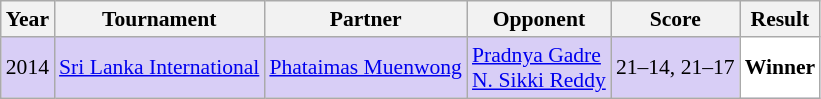<table class="sortable wikitable" style="font-size: 90%;">
<tr>
<th>Year</th>
<th>Tournament</th>
<th>Partner</th>
<th>Opponent</th>
<th>Score</th>
<th>Result</th>
</tr>
<tr style="background:#D8CEF6">
<td align="center">2014</td>
<td align="left"><a href='#'>Sri Lanka International</a></td>
<td align="left"> <a href='#'>Phataimas Muenwong</a></td>
<td align="left"> <a href='#'>Pradnya Gadre</a><br> <a href='#'>N. Sikki Reddy</a></td>
<td align="left">21–14, 21–17</td>
<td style="text-align:left; background:white"> <strong>Winner</strong></td>
</tr>
</table>
